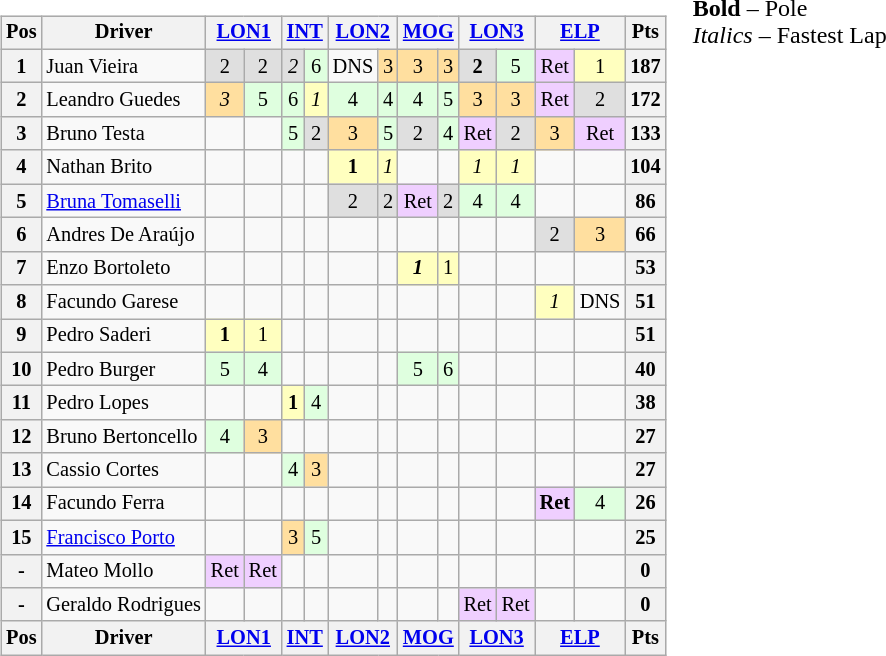<table>
<tr>
<td><br><table class="wikitable" style="font-size: 85%; text-align:center">
<tr valign="top">
<th valign="middle">Pos</th>
<th valign="middle">Driver</th>
<th colspan=2><a href='#'>LON1</a><br></th>
<th colspan=2><a href='#'>INT</a><br></th>
<th colspan=2><a href='#'>LON2</a><br></th>
<th colspan=2><a href='#'>MOG</a><br></th>
<th colspan=2><a href='#'>LON3</a><br></th>
<th colspan=2><a href='#'>ELP</a><br></th>
<th valign="middle">Pts</th>
</tr>
<tr>
<th>1</th>
<td align=left> Juan Vieira</td>
<td style="background:#dfdfdf;">2</td>
<td style="background:#dfdfdf;">2</td>
<td style="background:#dfdfdf;"><em>2</em></td>
<td style="background:#dfffdf;">6</td>
<td>DNS</td>
<td style="background:#ffdf9f;">3</td>
<td style="background:#ffdf9f;">3</td>
<td style="background:#ffdf9f;">3</td>
<td style="background:#dfdfdf;"><strong>2</strong></td>
<td style="background:#dfffdf;">5</td>
<td style="background:#efcfff;">Ret</td>
<td style="background:#ffffbf;">1</td>
<th>187</th>
</tr>
<tr>
<th>2</th>
<td align=left>  Leandro Guedes</td>
<td style="background:#ffdf9f;"><em>3</em></td>
<td style="background:#dfffdf;">5</td>
<td style="background:#dfffdf;">6</td>
<td style="background:#ffffbf;"><em>1</em></td>
<td style="background:#dfffdf;">4</td>
<td style="background:#dfffdf;">4</td>
<td style="background:#dfffdf;">4</td>
<td style="background:#dfffdf;">5</td>
<td style="background:#ffdf9f;">3</td>
<td style="background:#ffdf9f;">3</td>
<td style="background:#efcfff;">Ret</td>
<td style="background:#dfdfdf;">2</td>
<th>172</th>
</tr>
<tr>
<th>3</th>
<td align=left> Bruno Testa</td>
<td></td>
<td></td>
<td style="background:#dfffdf;">5</td>
<td style="background:#dfdfdf;">2</td>
<td style="background:#ffdf9f;">3</td>
<td style="background:#dfffdf;">5</td>
<td style="background:#dfdfdf;">2</td>
<td style="background:#dfffdf;">4</td>
<td style="background:#efcfff;">Ret</td>
<td style="background:#dfdfdf;">2</td>
<td style="background:#ffdf9f;">3</td>
<td style="background:#efcfff;">Ret</td>
<th>133</th>
</tr>
<tr>
<th>4</th>
<td align=left>  Nathan Brito</td>
<td></td>
<td></td>
<td></td>
<td></td>
<td style="background:#ffffbf;"><strong>1</strong></td>
<td style="background:#ffffbf;"><em>1</em></td>
<td></td>
<td></td>
<td style="background:#ffffbf;"><em>1</em></td>
<td style="background:#ffffbf;"><em>1</em></td>
<td></td>
<td></td>
<th>104</th>
</tr>
<tr>
<th>5</th>
<td align=left> <a href='#'>Bruna Tomaselli</a></td>
<td></td>
<td></td>
<td></td>
<td></td>
<td style="background:#dfdfdf;">2</td>
<td style="background:#dfdfdf;">2</td>
<td style="background:#efcfff;">Ret</td>
<td style="background:#dfdfdf;">2</td>
<td style="background:#dfffdf;">4</td>
<td style="background:#dfffdf;">4</td>
<td></td>
<td></td>
<th>86</th>
</tr>
<tr>
<th>6</th>
<td align=left> Andres De Araújo</td>
<td></td>
<td></td>
<td></td>
<td></td>
<td></td>
<td></td>
<td></td>
<td></td>
<td></td>
<td></td>
<td style="background:#dfdfdf;">2</td>
<td style="background:#ffdf9f;">3</td>
<th>66</th>
</tr>
<tr>
<th>7</th>
<td align=left> Enzo Bortoleto</td>
<td></td>
<td></td>
<td></td>
<td></td>
<td></td>
<td></td>
<td style="background:#ffffbf;"><strong><em>1</em></strong></td>
<td style="background:#ffffbf;">1</td>
<td></td>
<td></td>
<td></td>
<td></td>
<th>53</th>
</tr>
<tr>
<th>8</th>
<td align=left> Facundo Garese</td>
<td></td>
<td></td>
<td></td>
<td></td>
<td></td>
<td></td>
<td></td>
<td></td>
<td></td>
<td></td>
<td style="background:#ffffbf;"><em>1</em></td>
<td>DNS</td>
<th>51</th>
</tr>
<tr>
<th>9</th>
<td align=left> Pedro Saderi</td>
<td style="background:#ffffbf;"><strong>1</strong></td>
<td style="background:#ffffbf;">1</td>
<td></td>
<td></td>
<td></td>
<td></td>
<td></td>
<td></td>
<td></td>
<td></td>
<td></td>
<td></td>
<th>51</th>
</tr>
<tr>
<th>10</th>
<td align=left> Pedro Burger</td>
<td style="background:#dfffdf;">5</td>
<td style="background:#dfffdf;">4</td>
<td></td>
<td></td>
<td></td>
<td></td>
<td style="background:#dfffdf;">5</td>
<td style="background:#dfffdf;">6</td>
<td></td>
<td></td>
<td></td>
<td></td>
<th>40</th>
</tr>
<tr>
<th>11</th>
<td align=left> Pedro Lopes</td>
<td></td>
<td></td>
<td style="background:#ffffbf;"><strong>1</strong></td>
<td style="background:#dfffdf;">4</td>
<td></td>
<td></td>
<td></td>
<td></td>
<td></td>
<td></td>
<td></td>
<td></td>
<th>38</th>
</tr>
<tr>
<th>12</th>
<td align=left> Bruno Bertoncello</td>
<td style="background:#dfffdf;">4</td>
<td style="background:#ffdf9f;">3</td>
<td></td>
<td></td>
<td></td>
<td></td>
<td></td>
<td></td>
<td></td>
<td></td>
<td></td>
<td></td>
<th>27</th>
</tr>
<tr>
<th>13</th>
<td align=left> Cassio Cortes</td>
<td></td>
<td></td>
<td style="background:#dfffdf;">4</td>
<td style="background:#ffdf9f;">3</td>
<td></td>
<td></td>
<td></td>
<td></td>
<td></td>
<td></td>
<td></td>
<td></td>
<th>27</th>
</tr>
<tr>
<th>14</th>
<td align=left> Facundo Ferra</td>
<td></td>
<td></td>
<td></td>
<td></td>
<td></td>
<td></td>
<td></td>
<td></td>
<td></td>
<td></td>
<td style="background:#efcfff;"><strong>Ret</strong></td>
<td style="background:#dfffdf;">4</td>
<th>26</th>
</tr>
<tr>
<th>15</th>
<td align=left> <a href='#'>Francisco Porto</a></td>
<td></td>
<td></td>
<td style="background:#ffdf9f;">3</td>
<td style="background:#dfffdf;">5</td>
<td></td>
<td></td>
<td></td>
<td></td>
<td></td>
<td></td>
<td></td>
<td></td>
<th>25</th>
</tr>
<tr>
<th>-</th>
<td align=left> Mateo Mollo</td>
<td style="background:#efcfff;">Ret</td>
<td style="background:#efcfff;">Ret</td>
<td></td>
<td></td>
<td></td>
<td></td>
<td></td>
<td></td>
<td></td>
<td></td>
<td></td>
<td></td>
<th>0</th>
</tr>
<tr>
<th>-</th>
<td align=left> Geraldo Rodrigues</td>
<td></td>
<td></td>
<td></td>
<td></td>
<td></td>
<td></td>
<td></td>
<td></td>
<td style="background:#efcfff;">Ret</td>
<td style="background:#efcfff;">Ret</td>
<td></td>
<td></td>
<th>0</th>
</tr>
<tr valign="top">
<th valign="middle">Pos</th>
<th valign="middle">Driver</th>
<th colspan=2><a href='#'>LON1</a></th>
<th colspan=2><a href='#'>INT</a></th>
<th colspan=2><a href='#'>LON2</a></th>
<th colspan=2><a href='#'>MOG</a></th>
<th colspan=2><a href='#'>LON3</a></th>
<th colspan=2><a href='#'>ELP</a></th>
<th valign="middle">Pts</th>
</tr>
</table>
</td>
<td valign="top"><br>
<span><strong>Bold</strong> – Pole<br>
<em>Italics</em> – Fastest Lap</span></td>
</tr>
</table>
